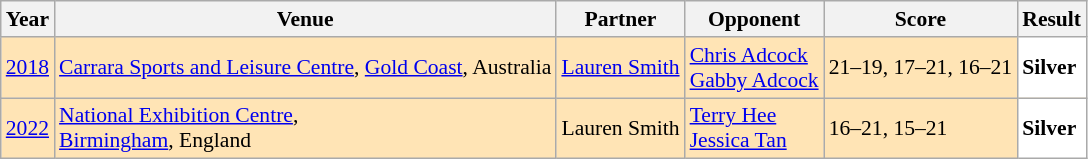<table class="sortable wikitable" style="font-size: 90%;">
<tr>
<th>Year</th>
<th>Venue</th>
<th>Partner</th>
<th>Opponent</th>
<th>Score</th>
<th>Result</th>
</tr>
<tr style="background:#FFE4B5">
<td align="center"><a href='#'>2018</a></td>
<td align="left"><a href='#'>Carrara Sports and Leisure Centre</a>, <a href='#'>Gold Coast</a>, Australia</td>
<td align="left"> <a href='#'>Lauren Smith</a></td>
<td align="left"> <a href='#'>Chris Adcock</a><br> <a href='#'>Gabby Adcock</a></td>
<td align="left">21–19, 17–21, 16–21</td>
<td style="text-align:left; background:white"> <strong>Silver</strong></td>
</tr>
<tr style="background:#FFE4B5">
<td align="center"><a href='#'>2022</a></td>
<td align="left"><a href='#'>National Exhibition Centre</a>,<br><a href='#'>Birmingham</a>, England</td>
<td align="left"> Lauren Smith</td>
<td align="left"> <a href='#'>Terry Hee</a><br> <a href='#'>Jessica Tan</a></td>
<td align="left">16–21, 15–21</td>
<td style="text-align:left; background:white"> <strong>Silver</strong></td>
</tr>
</table>
